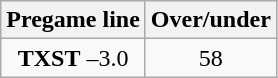<table class="wikitable">
<tr align="center">
<th style=>Pregame line</th>
<th style=>Over/under</th>
</tr>
<tr align="center">
<td><strong>TXST</strong> –3.0</td>
<td>58</td>
</tr>
</table>
